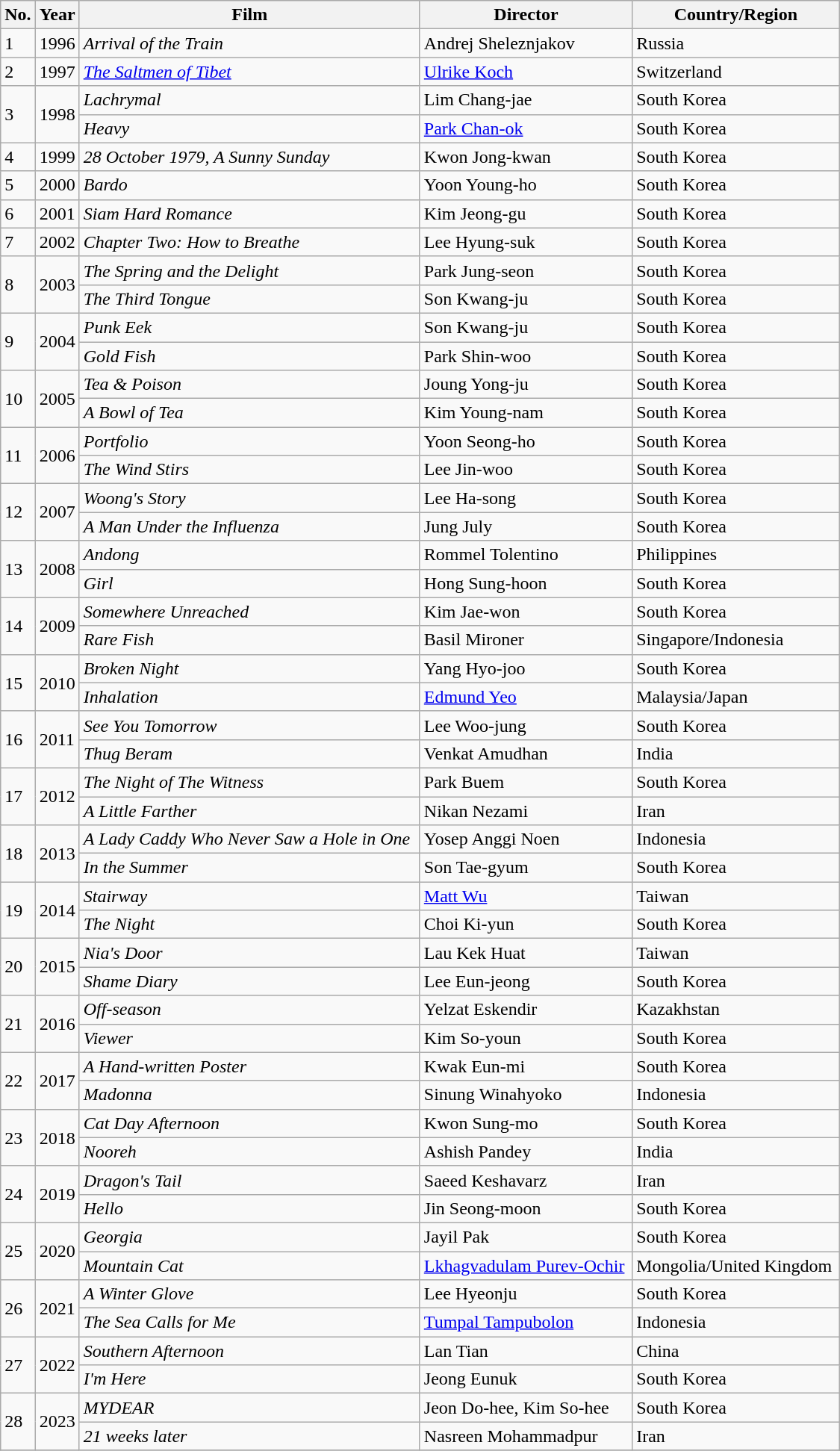<table class=wikitable style="width:750px">
<tr>
<th width=10>No.</th>
<th width=10>Year</th>
<th>Film</th>
<th>Director</th>
<th>Country/Region</th>
</tr>
<tr>
<td>1</td>
<td>1996</td>
<td><em>Arrival of the Train</em></td>
<td>Andrej Sheleznjakov</td>
<td>Russia</td>
</tr>
<tr>
<td>2</td>
<td>1997</td>
<td><em><a href='#'>The Saltmen of Tibet</a></em></td>
<td><a href='#'>Ulrike Koch</a></td>
<td>Switzerland</td>
</tr>
<tr>
<td rowspan=2>3</td>
<td rowspan=2>1998</td>
<td><em>Lachrymal</em></td>
<td>Lim Chang-jae</td>
<td>South Korea</td>
</tr>
<tr>
<td><em>Heavy</em></td>
<td><a href='#'>Park Chan-ok</a></td>
<td>South Korea</td>
</tr>
<tr>
<td>4</td>
<td>1999</td>
<td><em>28 October 1979, A Sunny Sunday</em></td>
<td>Kwon Jong-kwan</td>
<td>South Korea</td>
</tr>
<tr>
<td>5</td>
<td>2000</td>
<td><em>Bardo</em></td>
<td>Yoon Young-ho</td>
<td>South Korea</td>
</tr>
<tr>
<td>6</td>
<td>2001</td>
<td><em>Siam Hard Romance</em></td>
<td>Kim Jeong-gu</td>
<td>South Korea</td>
</tr>
<tr>
<td>7</td>
<td>2002</td>
<td><em>Chapter Two: How to Breathe</em></td>
<td>Lee Hyung-suk</td>
<td>South Korea</td>
</tr>
<tr>
<td rowspan=2>8</td>
<td rowspan=2>2003</td>
<td><em>The Spring and the Delight</em></td>
<td>Park Jung-seon</td>
<td>South Korea</td>
</tr>
<tr>
<td><em>The Third Tongue</em></td>
<td>Son Kwang-ju</td>
<td>South Korea</td>
</tr>
<tr>
<td rowspan=2>9</td>
<td rowspan=2>2004</td>
<td><em>Punk Eek</em></td>
<td>Son Kwang-ju</td>
<td>South Korea</td>
</tr>
<tr>
<td><em>Gold Fish</em></td>
<td>Park Shin-woo</td>
<td>South Korea</td>
</tr>
<tr>
<td rowspan=2>10</td>
<td rowspan=2>2005</td>
<td><em>Tea & Poison</em></td>
<td>Joung Yong-ju</td>
<td>South Korea</td>
</tr>
<tr>
<td><em>A Bowl of Tea</em></td>
<td>Kim Young-nam</td>
<td>South Korea</td>
</tr>
<tr>
<td rowspan=2>11</td>
<td rowspan=2>2006</td>
<td><em>Portfolio</em></td>
<td>Yoon Seong-ho</td>
<td>South Korea</td>
</tr>
<tr>
<td><em>The Wind Stirs</em></td>
<td>Lee Jin-woo</td>
<td>South Korea</td>
</tr>
<tr>
<td rowspan=2>12</td>
<td rowspan=2>2007</td>
<td><em>Woong's Story</em></td>
<td>Lee Ha-song</td>
<td>South Korea</td>
</tr>
<tr>
<td><em>A Man Under the Influenza</em></td>
<td>Jung July</td>
<td>South Korea</td>
</tr>
<tr>
<td rowspan=2>13</td>
<td rowspan=2>2008</td>
<td><em>Andong</em></td>
<td>Rommel Tolentino</td>
<td>Philippines</td>
</tr>
<tr>
<td><em>Girl</em></td>
<td>Hong Sung-hoon</td>
<td>South Korea</td>
</tr>
<tr>
<td rowspan=2>14</td>
<td rowspan=2>2009</td>
<td><em>Somewhere Unreached</em></td>
<td>Kim Jae-won</td>
<td>South Korea</td>
</tr>
<tr>
<td><em>Rare Fish</em></td>
<td>Basil Mironer</td>
<td>Singapore/Indonesia</td>
</tr>
<tr>
<td rowspan=2>15</td>
<td rowspan=2>2010</td>
<td><em>Broken Night</em></td>
<td>Yang Hyo-joo</td>
<td>South Korea</td>
</tr>
<tr>
<td><em>Inhalation</em></td>
<td><a href='#'>Edmund Yeo</a></td>
<td>Malaysia/Japan</td>
</tr>
<tr>
<td rowspan=2>16</td>
<td rowspan=2>2011</td>
<td><em>See You Tomorrow</em></td>
<td>Lee Woo-jung</td>
<td>South Korea</td>
</tr>
<tr>
<td><em>Thug Beram</em></td>
<td>Venkat Amudhan</td>
<td>India</td>
</tr>
<tr>
<td rowspan=2>17</td>
<td rowspan=2>2012</td>
<td><em>The Night of The Witness</em></td>
<td>Park Buem</td>
<td>South Korea</td>
</tr>
<tr>
<td><em>A Little Farther</em></td>
<td>Nikan Nezami</td>
<td>Iran</td>
</tr>
<tr>
<td rowspan=2>18</td>
<td rowspan=2>2013</td>
<td><em>A Lady Caddy Who Never Saw a Hole in One</em></td>
<td>Yosep Anggi Noen</td>
<td>Indonesia</td>
</tr>
<tr>
<td><em>In the Summer</em></td>
<td>Son Tae-gyum</td>
<td>South Korea</td>
</tr>
<tr>
<td rowspan=2>19</td>
<td rowspan=2>2014</td>
<td><em>Stairway</em></td>
<td><a href='#'>Matt Wu</a></td>
<td>Taiwan</td>
</tr>
<tr>
<td><em>The Night</em></td>
<td>Choi Ki-yun</td>
<td>South Korea</td>
</tr>
<tr>
<td rowspan=2>20</td>
<td rowspan=2>2015</td>
<td><em>Nia's Door</em></td>
<td>Lau Kek Huat</td>
<td>Taiwan</td>
</tr>
<tr>
<td><em>Shame Diary</em></td>
<td>Lee Eun-jeong</td>
<td>South Korea</td>
</tr>
<tr>
<td rowspan=2>21</td>
<td rowspan=2>2016</td>
<td><em>Off-season</em></td>
<td>Yelzat Eskendir</td>
<td>Kazakhstan</td>
</tr>
<tr>
<td><em>Viewer</em></td>
<td>Kim So-youn</td>
<td>South Korea</td>
</tr>
<tr>
<td rowspan=2>22</td>
<td rowspan=2>2017</td>
<td><em>A Hand-written Poster</em></td>
<td>Kwak Eun-mi</td>
<td>South Korea</td>
</tr>
<tr>
<td><em>Madonna</em></td>
<td>Sinung Winahyoko</td>
<td>Indonesia</td>
</tr>
<tr>
<td rowspan=2>23</td>
<td rowspan=2>2018</td>
<td><em>Cat Day Afternoon</em></td>
<td>Kwon Sung-mo</td>
<td>South Korea</td>
</tr>
<tr>
<td><em>Nooreh</em></td>
<td>Ashish Pandey</td>
<td>India</td>
</tr>
<tr>
<td rowspan=2>24</td>
<td rowspan=2>2019</td>
<td><em>Dragon's Tail</em></td>
<td>Saeed Keshavarz</td>
<td>Iran</td>
</tr>
<tr>
<td><em>Hello</em></td>
<td>Jin Seong-moon</td>
<td>South Korea</td>
</tr>
<tr>
<td rowspan=2>25</td>
<td rowspan=2>2020</td>
<td><em>Georgia</em></td>
<td>Jayil Pak</td>
<td>South Korea</td>
</tr>
<tr>
<td><em>Mountain Cat</em></td>
<td><a href='#'>Lkhagvadulam Purev-Ochir</a></td>
<td>Mongolia/United Kingdom</td>
</tr>
<tr>
<td rowspan=2>26</td>
<td rowspan=2>2021</td>
<td><em>A Winter Glove</em></td>
<td>Lee Hyeonju</td>
<td>South Korea</td>
</tr>
<tr>
<td><em>The Sea Calls for Me</em></td>
<td><a href='#'>Tumpal Tampubolon</a></td>
<td>Indonesia</td>
</tr>
<tr>
<td rowspan=2>27</td>
<td rowspan=2>2022</td>
<td><em>Southern Afternoon</em></td>
<td>Lan Tian</td>
<td>China</td>
</tr>
<tr>
<td><em>I'm Here</em></td>
<td>Jeong Eunuk</td>
<td>South Korea</td>
</tr>
<tr>
<td rowspan=2>28</td>
<td rowspan=2>2023</td>
<td><em>MYDEAR</em></td>
<td>Jeon Do-hee, Kim So-hee</td>
<td>South Korea</td>
</tr>
<tr>
<td><em>21 weeks later</em></td>
<td>Nasreen Mohammadpur</td>
<td>Iran</td>
</tr>
<tr>
</tr>
</table>
